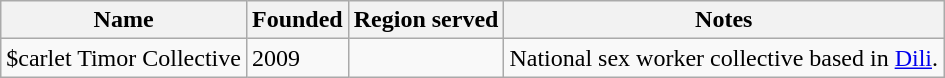<table class="wikitable sortable">
<tr>
<th>Name</th>
<th>Founded</th>
<th>Region served</th>
<th>Notes</th>
</tr>
<tr>
<td>$carlet Timor Collective</td>
<td>2009</td>
<td></td>
<td>National sex worker collective based in <a href='#'>Dili</a>.</td>
</tr>
</table>
